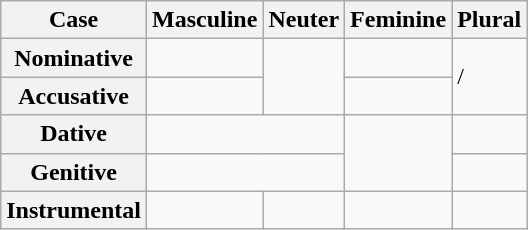<table class="wikitable">
<tr>
<th>Case</th>
<th>Masculine</th>
<th>Neuter</th>
<th>Feminine</th>
<th>Plural</th>
</tr>
<tr>
<th>Nominative</th>
<td><em></em></td>
<td rowspan="2"><em></em></td>
<td><em></em></td>
<td rowspan="2"><em></em> / <em></em></td>
</tr>
<tr>
<th>Accusative</th>
<td><em></em></td>
<td><em></em></td>
</tr>
<tr>
<th>Dative</th>
<td colspan="2" align="center"><em></em></td>
<td rowspan="2"><em></em></td>
<td><em></em></td>
</tr>
<tr>
<th>Genitive</th>
<td colspan="2" align="center"><em></em></td>
<td><em></em></td>
</tr>
<tr>
<th>Instrumental</th>
<td></td>
<td><em></em></td>
<td></td>
<td></td>
</tr>
</table>
